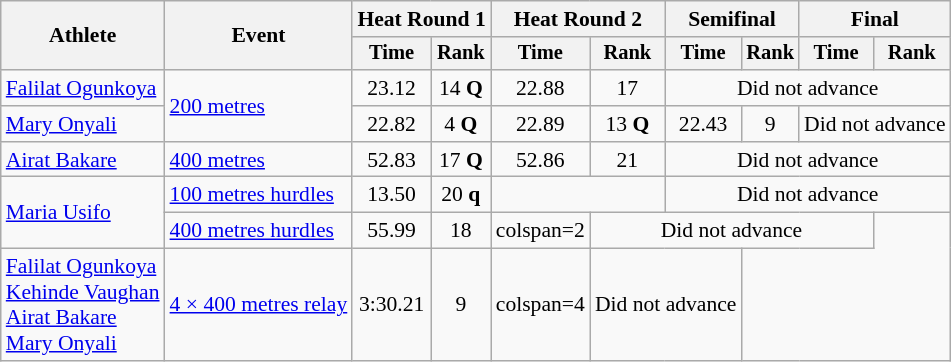<table class=wikitable style="font-size:90%; text-align:center">
<tr>
<th rowspan=2>Athlete</th>
<th rowspan=2>Event</th>
<th colspan=2>Heat Round 1</th>
<th colspan=2>Heat Round 2</th>
<th colspan=2>Semifinal</th>
<th colspan=2>Final</th>
</tr>
<tr style=font-size:95%>
<th>Time</th>
<th>Rank</th>
<th>Time</th>
<th>Rank</th>
<th>Time</th>
<th>Rank</th>
<th>Time</th>
<th>Rank</th>
</tr>
<tr align=center>
<td align=left><a href='#'>Falilat Ogunkoya</a></td>
<td align=left rowspan=2><a href='#'>200 metres</a></td>
<td>23.12</td>
<td>14 <strong>Q</strong></td>
<td>22.88</td>
<td>17</td>
<td colspan=4>Did not advance</td>
</tr>
<tr align=center>
<td align=left><a href='#'>Mary Onyali</a></td>
<td>22.82</td>
<td>4 <strong>Q</strong></td>
<td>22.89</td>
<td>13 <strong>Q</strong></td>
<td>22.43</td>
<td>9</td>
<td colspan=2>Did not advance</td>
</tr>
<tr align=center>
<td align=left><a href='#'>Airat Bakare</a></td>
<td align=left><a href='#'>400 metres</a></td>
<td>52.83</td>
<td>17 <strong>Q</strong></td>
<td>52.86</td>
<td>21</td>
<td colspan=4>Did not advance</td>
</tr>
<tr align=center>
<td align=left rowspan=2><a href='#'>Maria Usifo</a></td>
<td align=left><a href='#'>100 metres hurdles</a></td>
<td>13.50</td>
<td>20 <strong>q</strong></td>
<td colspan=2></td>
<td colspan=4>Did not advance</td>
</tr>
<tr align=center>
<td align=left><a href='#'>400 metres hurdles</a></td>
<td>55.99</td>
<td>18</td>
<td>colspan=2</td>
<td colspan=4>Did not advance</td>
</tr>
<tr align=center>
<td align=left><a href='#'>Falilat Ogunkoya</a><br><a href='#'>Kehinde Vaughan</a><br><a href='#'>Airat Bakare</a><br><a href='#'>Mary Onyali</a></td>
<td align=left><a href='#'>4 × 400 metres relay</a></td>
<td>3:30.21</td>
<td>9</td>
<td>colspan=4</td>
<td colspan=2>Did not advance</td>
</tr>
</table>
